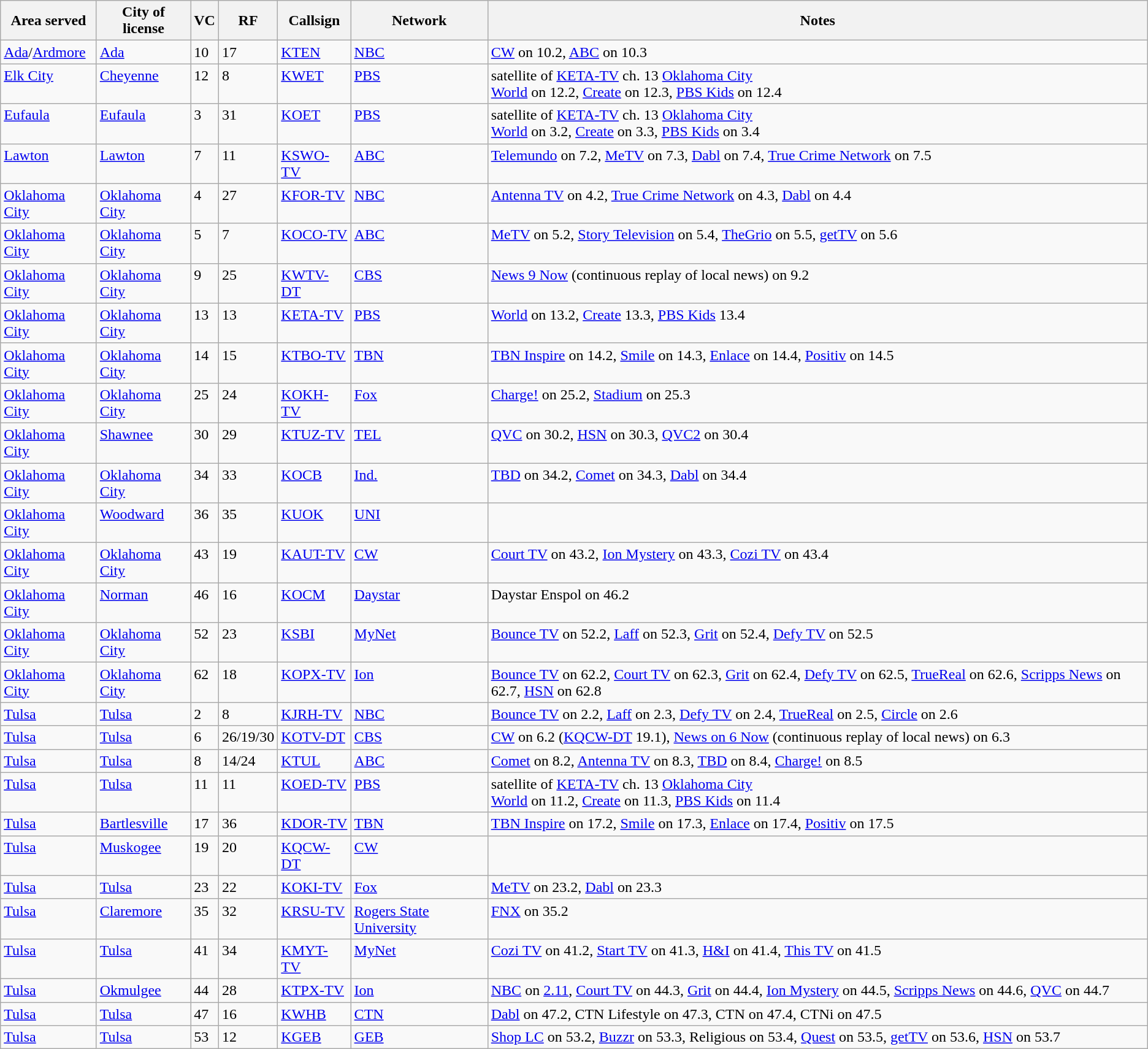<table class="sortable wikitable" style="margin: 1em 1em 1em 0; background: #f9f9f9;">
<tr>
<th>Area served</th>
<th>City of license</th>
<th>VC</th>
<th>RF</th>
<th>Callsign</th>
<th>Network</th>
<th class="unsortable">Notes</th>
</tr>
<tr style="vertical-align: top; text-align: left;">
<td><a href='#'>Ada</a>/<a href='#'>Ardmore</a></td>
<td><a href='#'>Ada</a></td>
<td>10</td>
<td>17</td>
<td><a href='#'>KTEN</a></td>
<td><a href='#'>NBC</a></td>
<td><a href='#'>CW</a> on 10.2, <a href='#'>ABC</a> on 10.3</td>
</tr>
<tr style="vertical-align: top; text-align: left;">
<td><a href='#'>Elk City</a></td>
<td><a href='#'>Cheyenne</a></td>
<td>12</td>
<td>8</td>
<td><a href='#'>KWET</a></td>
<td><a href='#'>PBS</a></td>
<td>satellite of <a href='#'>KETA-TV</a> ch. 13 <a href='#'>Oklahoma City</a><br><a href='#'>World</a> on 12.2, <a href='#'>Create</a> on 12.3, <a href='#'>PBS Kids</a> on 12.4</td>
</tr>
<tr style="vertical-align: top; text-align: left;">
<td><a href='#'>Eufaula</a></td>
<td><a href='#'>Eufaula</a></td>
<td>3</td>
<td>31</td>
<td><a href='#'>KOET</a></td>
<td><a href='#'>PBS</a></td>
<td>satellite of <a href='#'>KETA-TV</a> ch. 13 <a href='#'>Oklahoma City</a><br><a href='#'>World</a> on 3.2, <a href='#'>Create</a> on 3.3, <a href='#'>PBS Kids</a> on 3.4</td>
</tr>
<tr style="vertical-align: top; text-align: left;">
<td><a href='#'>Lawton</a></td>
<td><a href='#'>Lawton</a></td>
<td>7</td>
<td>11</td>
<td><a href='#'>KSWO-TV</a></td>
<td><a href='#'>ABC</a></td>
<td><a href='#'>Telemundo</a> on 7.2, <a href='#'>MeTV</a> on 7.3, <a href='#'>Dabl</a> on 7.4, <a href='#'>True Crime Network</a> on 7.5</td>
</tr>
<tr style="vertical-align: top; text-align: left;">
<td><a href='#'>Oklahoma City</a></td>
<td><a href='#'>Oklahoma City</a></td>
<td>4</td>
<td>27</td>
<td><a href='#'>KFOR-TV</a></td>
<td><a href='#'>NBC</a></td>
<td><a href='#'>Antenna TV</a> on 4.2, <a href='#'>True Crime Network</a> on 4.3, <a href='#'>Dabl</a> on 4.4</td>
</tr>
<tr style="vertical-align: top; text-align: left;">
<td><a href='#'>Oklahoma City</a></td>
<td><a href='#'>Oklahoma City</a></td>
<td>5</td>
<td>7</td>
<td><a href='#'>KOCO-TV</a></td>
<td><a href='#'>ABC</a></td>
<td><a href='#'>MeTV</a> on 5.2, <a href='#'>Story Television</a> on 5.4, <a href='#'>TheGrio</a> on 5.5, <a href='#'>getTV</a> on 5.6</td>
</tr>
<tr style="vertical-align: top; text-align: left;">
<td><a href='#'>Oklahoma City</a></td>
<td><a href='#'>Oklahoma City</a></td>
<td>9</td>
<td>25</td>
<td><a href='#'>KWTV-DT</a></td>
<td><a href='#'>CBS</a></td>
<td><a href='#'>News 9 Now</a> (continuous replay of local news) on 9.2</td>
</tr>
<tr style="vertical-align: top; text-align: left;">
<td><a href='#'>Oklahoma City</a></td>
<td><a href='#'>Oklahoma City</a></td>
<td>13</td>
<td>13</td>
<td><a href='#'>KETA-TV</a></td>
<td><a href='#'>PBS</a></td>
<td><a href='#'>World</a> on 13.2, <a href='#'>Create</a> 13.3, <a href='#'>PBS Kids</a> 13.4</td>
</tr>
<tr style="vertical-align: top; text-align: left;">
<td><a href='#'>Oklahoma City</a></td>
<td><a href='#'>Oklahoma City</a></td>
<td>14</td>
<td>15</td>
<td><a href='#'>KTBO-TV</a></td>
<td><a href='#'>TBN</a></td>
<td><a href='#'>TBN Inspire</a> on 14.2, <a href='#'>Smile</a> on 14.3, <a href='#'>Enlace</a> on 14.4, <a href='#'>Positiv</a> on 14.5</td>
</tr>
<tr style="vertical-align: top; text-align: left;">
<td><a href='#'>Oklahoma City</a></td>
<td><a href='#'>Oklahoma City</a></td>
<td>25</td>
<td>24</td>
<td><a href='#'>KOKH-TV</a></td>
<td><a href='#'>Fox</a></td>
<td><a href='#'>Charge!</a> on 25.2, <a href='#'>Stadium</a> on 25.3</td>
</tr>
<tr style="vertical-align: top; text-align: left;">
<td><a href='#'>Oklahoma City</a></td>
<td><a href='#'>Shawnee</a></td>
<td>30</td>
<td>29</td>
<td><a href='#'>KTUZ-TV</a></td>
<td><a href='#'>TEL</a></td>
<td><a href='#'>QVC</a> on 30.2, <a href='#'>HSN</a> on 30.3, <a href='#'>QVC2</a> on 30.4</td>
</tr>
<tr style="vertical-align: top; text-align: left;">
<td><a href='#'>Oklahoma City</a></td>
<td><a href='#'>Oklahoma City</a></td>
<td>34</td>
<td>33</td>
<td><a href='#'>KOCB</a></td>
<td><a href='#'>Ind.</a></td>
<td><a href='#'>TBD</a> on 34.2, <a href='#'>Comet</a> on 34.3, <a href='#'>Dabl</a> on 34.4</td>
</tr>
<tr style="vertical-align: top; text-align: left;">
<td><a href='#'>Oklahoma City</a></td>
<td><a href='#'>Woodward</a></td>
<td>36</td>
<td>35</td>
<td><a href='#'>KUOK</a></td>
<td><a href='#'>UNI</a></td>
<td></td>
</tr>
<tr style="vertical-align: top; text-align: left;">
<td><a href='#'>Oklahoma City</a></td>
<td><a href='#'>Oklahoma City</a></td>
<td>43</td>
<td>19</td>
<td><a href='#'>KAUT-TV</a></td>
<td><a href='#'>CW</a></td>
<td><a href='#'>Court TV</a> on 43.2, <a href='#'>Ion Mystery</a> on 43.3, <a href='#'>Cozi TV</a> on 43.4</td>
</tr>
<tr style="vertical-align: top; text-align: left;">
<td><a href='#'>Oklahoma City</a></td>
<td><a href='#'>Norman</a></td>
<td>46</td>
<td>16</td>
<td><a href='#'>KOCM</a></td>
<td><a href='#'>Daystar</a></td>
<td>Daystar Enspol on 46.2</td>
</tr>
<tr style="vertical-align: top; text-align: left;">
<td><a href='#'>Oklahoma City</a></td>
<td><a href='#'>Oklahoma City</a></td>
<td>52</td>
<td>23</td>
<td><a href='#'>KSBI</a></td>
<td><a href='#'>MyNet</a></td>
<td><a href='#'>Bounce TV</a> on 52.2, <a href='#'>Laff</a> on 52.3, <a href='#'>Grit</a> on 52.4, <a href='#'>Defy TV</a> on 52.5</td>
</tr>
<tr style="vertical-align: top; text-align: left;">
<td><a href='#'>Oklahoma City</a></td>
<td><a href='#'>Oklahoma City</a></td>
<td>62</td>
<td>18</td>
<td><a href='#'>KOPX-TV</a></td>
<td><a href='#'>Ion</a></td>
<td><a href='#'>Bounce TV</a> on 62.2, <a href='#'>Court TV</a> on 62.3, <a href='#'>Grit</a> on 62.4, <a href='#'>Defy TV</a> on 62.5, <a href='#'>TrueReal</a> on 62.6, <a href='#'>Scripps News</a> on 62.7, <a href='#'>HSN</a> on 62.8</td>
</tr>
<tr style="vertical-align: top; text-align: left;">
<td><a href='#'>Tulsa</a></td>
<td><a href='#'>Tulsa</a></td>
<td>2</td>
<td>8</td>
<td><a href='#'>KJRH-TV</a></td>
<td><a href='#'>NBC</a></td>
<td><a href='#'>Bounce TV</a> on 2.2, <a href='#'>Laff</a> on 2.3, <a href='#'>Defy TV</a> on 2.4, <a href='#'>TrueReal</a> on 2.5, <a href='#'>Circle</a> on 2.6</td>
</tr>
<tr style="vertical-align: top; text-align: left;">
<td><a href='#'>Tulsa</a></td>
<td><a href='#'>Tulsa</a></td>
<td>6</td>
<td>26/19/30</td>
<td><a href='#'>KOTV-DT</a></td>
<td><a href='#'>CBS</a></td>
<td><a href='#'>CW</a> on 6.2 (<a href='#'>KQCW-DT</a> 19.1), <a href='#'>News on 6 Now</a> (continuous replay of local news) on 6.3</td>
</tr>
<tr style="vertical-align: top; text-align: left;">
<td><a href='#'>Tulsa</a></td>
<td><a href='#'>Tulsa</a></td>
<td>8</td>
<td>14/24</td>
<td><a href='#'>KTUL</a></td>
<td><a href='#'>ABC</a></td>
<td><a href='#'>Comet</a> on 8.2, <a href='#'>Antenna TV</a> on 8.3, <a href='#'>TBD</a> on 8.4, <a href='#'>Charge!</a> on 8.5</td>
</tr>
<tr style="vertical-align: top; text-align: left;">
<td><a href='#'>Tulsa</a></td>
<td><a href='#'>Tulsa</a></td>
<td>11</td>
<td>11</td>
<td><a href='#'>KOED-TV</a></td>
<td><a href='#'>PBS</a></td>
<td>satellite of <a href='#'>KETA-TV</a> ch. 13 <a href='#'>Oklahoma City</a><br><a href='#'>World</a> on 11.2, <a href='#'>Create</a> on 11.3, <a href='#'>PBS Kids</a> on 11.4</td>
</tr>
<tr style="vertical-align: top; text-align: left;">
<td><a href='#'>Tulsa</a></td>
<td><a href='#'>Bartlesville</a></td>
<td>17</td>
<td>36</td>
<td><a href='#'>KDOR-TV</a></td>
<td><a href='#'>TBN</a></td>
<td><a href='#'>TBN Inspire</a> on 17.2, <a href='#'>Smile</a> on 17.3, <a href='#'>Enlace</a> on 17.4, <a href='#'>Positiv</a> on 17.5</td>
</tr>
<tr style="vertical-align: top; text-align: left;">
<td><a href='#'>Tulsa</a></td>
<td><a href='#'>Muskogee</a></td>
<td>19</td>
<td>20</td>
<td><a href='#'>KQCW-DT</a></td>
<td><a href='#'>CW</a></td>
<td></td>
</tr>
<tr style="vertical-align: top; text-align: left;">
<td><a href='#'>Tulsa</a></td>
<td><a href='#'>Tulsa</a></td>
<td>23</td>
<td>22</td>
<td><a href='#'>KOKI-TV</a></td>
<td><a href='#'>Fox</a></td>
<td><a href='#'>MeTV</a> on 23.2, <a href='#'>Dabl</a> on 23.3</td>
</tr>
<tr style="vertical-align: top; text-align: left;">
<td><a href='#'>Tulsa</a></td>
<td><a href='#'>Claremore</a></td>
<td>35</td>
<td>32</td>
<td><a href='#'>KRSU-TV</a></td>
<td><a href='#'>Rogers State University</a></td>
<td><a href='#'>FNX</a> on 35.2</td>
</tr>
<tr style="vertical-align: top; text-align: left;">
<td><a href='#'>Tulsa</a></td>
<td><a href='#'>Tulsa</a></td>
<td>41</td>
<td>34</td>
<td><a href='#'>KMYT-TV</a></td>
<td><a href='#'>MyNet</a></td>
<td><a href='#'>Cozi TV</a> on 41.2, <a href='#'>Start TV</a> on 41.3, <a href='#'>H&I</a> on 41.4, <a href='#'>This TV</a> on 41.5</td>
</tr>
<tr style="vertical-align: top; text-align: left;">
<td><a href='#'>Tulsa</a></td>
<td><a href='#'>Okmulgee</a></td>
<td>44</td>
<td>28</td>
<td><a href='#'>KTPX-TV</a></td>
<td><a href='#'>Ion</a></td>
<td><a href='#'>NBC</a> on <a href='#'>2.11</a>, <a href='#'>Court TV</a> on 44.3, <a href='#'>Grit</a> on 44.4, <a href='#'>Ion Mystery</a> on 44.5, <a href='#'>Scripps News</a> on 44.6, <a href='#'>QVC</a> on 44.7</td>
</tr>
<tr style="vertical-align: top; text-align: left;">
<td><a href='#'>Tulsa</a></td>
<td><a href='#'>Tulsa</a></td>
<td>47</td>
<td>16</td>
<td><a href='#'>KWHB</a></td>
<td><a href='#'>CTN</a></td>
<td><a href='#'>Dabl</a> on 47.2, CTN Lifestyle on 47.3, CTN on 47.4, CTNi on 47.5</td>
</tr>
<tr style="vertical-align: top; text-align: left;">
<td><a href='#'>Tulsa</a></td>
<td><a href='#'>Tulsa</a></td>
<td>53</td>
<td>12</td>
<td><a href='#'>KGEB</a></td>
<td><a href='#'>GEB</a></td>
<td><a href='#'>Shop LC</a> on 53.2, <a href='#'>Buzzr</a> on 53.3, Religious on 53.4, <a href='#'>Quest</a> on 53.5, <a href='#'>getTV</a> on 53.6, <a href='#'>HSN</a> on 53.7</td>
</tr>
</table>
